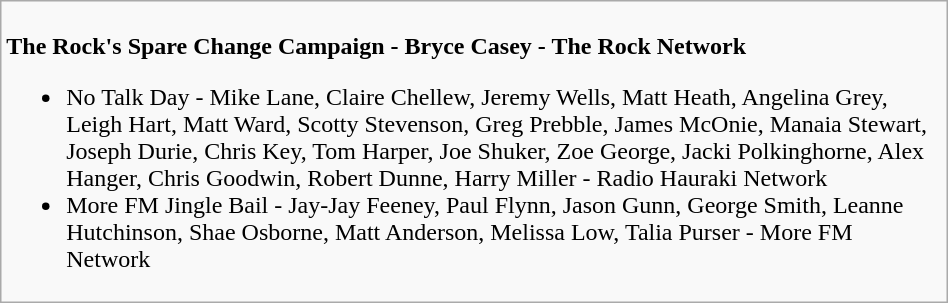<table class=wikitable width="50%">
<tr>
<td valign="top" width="50%"><br><strong>The Rock's Spare Change Campaign - Bryce Casey - The Rock Network</strong><ul><li>No Talk Day - Mike Lane, Claire Chellew, Jeremy Wells, Matt Heath, Angelina Grey, Leigh Hart, Matt Ward, Scotty Stevenson, Greg Prebble, James McOnie, Manaia Stewart, Joseph Durie, Chris Key, Tom Harper, Joe Shuker, Zoe George, Jacki Polkinghorne, Alex Hanger, Chris Goodwin, Robert Dunne, Harry Miller - Radio Hauraki Network</li><li>More FM Jingle Bail - Jay-Jay Feeney, Paul Flynn, Jason Gunn, George Smith, Leanne Hutchinson, Shae Osborne, Matt Anderson, Melissa Low, Talia Purser - More FM Network</li></ul></td>
</tr>
</table>
